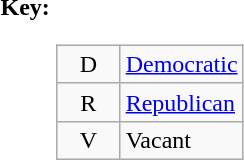<table>
<tr valign=top>
<th>Key:</th>
<td><br><table class=wikitable>
<tr>
<td align=center width=35px >D</td>
<td><a href='#'>Democratic</a></td>
</tr>
<tr>
<td align=center width=35px >R</td>
<td><a href='#'>Republican</a></td>
</tr>
<tr>
<td align=center width=35px >V</td>
<td>Vacant</td>
</tr>
</table>
</td>
</tr>
</table>
